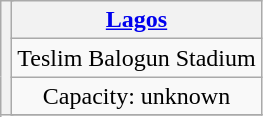<table class="wikitable" style="text-align:center">
<tr>
<th rowspan="8" colspan="2"></th>
<th><a href='#'>Lagos</a></th>
</tr>
<tr>
<td>Teslim Balogun Stadium</td>
</tr>
<tr>
<td>Capacity: unknown</td>
</tr>
<tr>
</tr>
</table>
